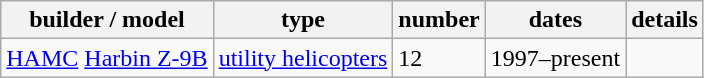<table class=wikitable>
<tr>
<th>builder / model</th>
<th>type</th>
<th>number</th>
<th>dates</th>
<th>details</th>
</tr>
<tr>
<td><a href='#'>HAMC</a> <a href='#'>Harbin Z-9B</a></td>
<td><a href='#'>utility helicopters</a></td>
<td>12</td>
<td>1997–present</td>
<td></td>
</tr>
</table>
